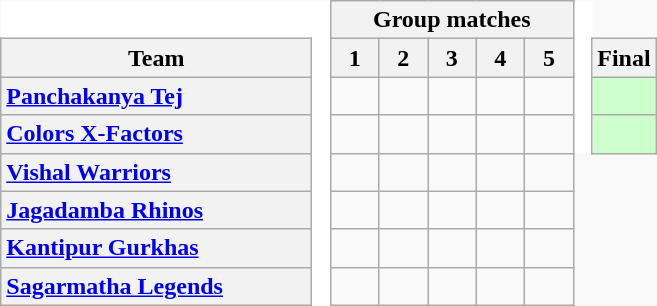<table class="wikitable" style="border:none">
<tr>
<td style="background:white; border:none"></td>
<td rowspan="8" style="width:5px; border:none; background:white;"></td>
<th colspan="5">Group matches</th>
<td rowspan="4" style="width:5px; border:none; background:white;"></td>
</tr>
<tr>
<th style="width:200px; vertical-align:center;">Team</th>
<th style="width:25px">1</th>
<th style="width:25px">2</th>
<th style="width:25px">3</th>
<th style="width:25px">4</th>
<th style="width:25px">5</th>
<th style="width:30px"><span>Final</span></th>
</tr>
<tr>
<th style="text-align:left;"><a href='#'>Panchakanya Tej</a></th>
<td></td>
<td></td>
<td></td>
<td></td>
<td></td>
<td style="background:#cfc;"></td>
</tr>
<tr>
<th style="text-align:left;"><a href='#'>Colors X-Factors</a><br></th>
<td></td>
<td></td>
<td></td>
<td></td>
<td></td>
<td style="background:#cfc;"></td>
</tr>
<tr>
<th style="text-align:left;"><a href='#'>Vishal Warriors</a></th>
<td></td>
<td></td>
<td></td>
<td></td>
<td></td>
</tr>
<tr>
<th style="text-align:left;"><a href='#'>Jagadamba Rhinos</a></th>
<td></td>
<td></td>
<td></td>
<td></td>
<td></td>
</tr>
<tr>
<th style="text-align:left;"><a href='#'>Kantipur Gurkhas</a></th>
<td></td>
<td></td>
<td></td>
<td></td>
<td></td>
</tr>
<tr>
<th style="text-align:left;"><a href='#'>Sagarmatha Legends</a></th>
<td></td>
<td></td>
<td></td>
<td></td>
<td></td>
</tr>
<tr>
</tr>
</table>
